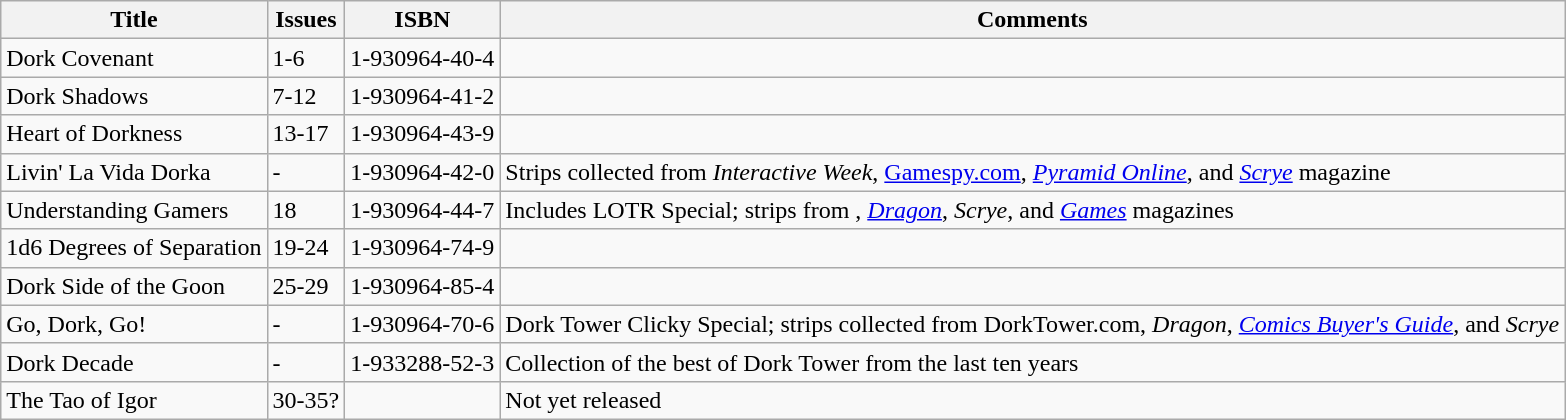<table class="wikitable sortable" border="1">
<tr>
<th>Title</th>
<th>Issues</th>
<th>ISBN</th>
<th>Comments</th>
</tr>
<tr>
<td>Dork Covenant</td>
<td>1-6</td>
<td>1-930964-40-4</td>
<td></td>
</tr>
<tr>
<td>Dork Shadows</td>
<td>7-12</td>
<td>1-930964-41-2</td>
<td></td>
</tr>
<tr>
<td>Heart of Dorkness</td>
<td>13-17</td>
<td>1-930964-43-9</td>
<td></td>
</tr>
<tr>
<td>Livin' La Vida Dorka</td>
<td>-</td>
<td>1-930964-42-0</td>
<td>Strips collected from <em>Interactive Week</em>, <a href='#'>Gamespy.com</a>, <em><a href='#'>Pyramid Online</a></em>, and <em><a href='#'>Scrye</a></em> magazine</td>
</tr>
<tr>
<td>Understanding Gamers</td>
<td>18</td>
<td>1-930964-44-7</td>
<td>Includes LOTR Special; strips from , <em><a href='#'>Dragon</a></em>, <em>Scrye</em>, and <em><a href='#'>Games</a></em> magazines</td>
</tr>
<tr>
<td>1d6 Degrees of Separation</td>
<td>19-24</td>
<td>1-930964-74-9</td>
<td></td>
</tr>
<tr>
<td>Dork Side of the Goon</td>
<td>25-29</td>
<td>1-930964-85-4</td>
<td></td>
</tr>
<tr>
<td>Go, Dork, Go!</td>
<td>-</td>
<td>1-930964-70-6</td>
<td>Dork Tower Clicky Special; strips collected from DorkTower.com, <em>Dragon</em>, <em><a href='#'>Comics Buyer's Guide</a></em>, and <em>Scrye</em></td>
</tr>
<tr>
<td>Dork Decade</td>
<td>-</td>
<td>1-933288-52-3</td>
<td>Collection of the best of Dork Tower from the last ten years</td>
</tr>
<tr>
<td>The Tao of Igor</td>
<td>30-35?</td>
<td></td>
<td>Not yet released</td>
</tr>
</table>
